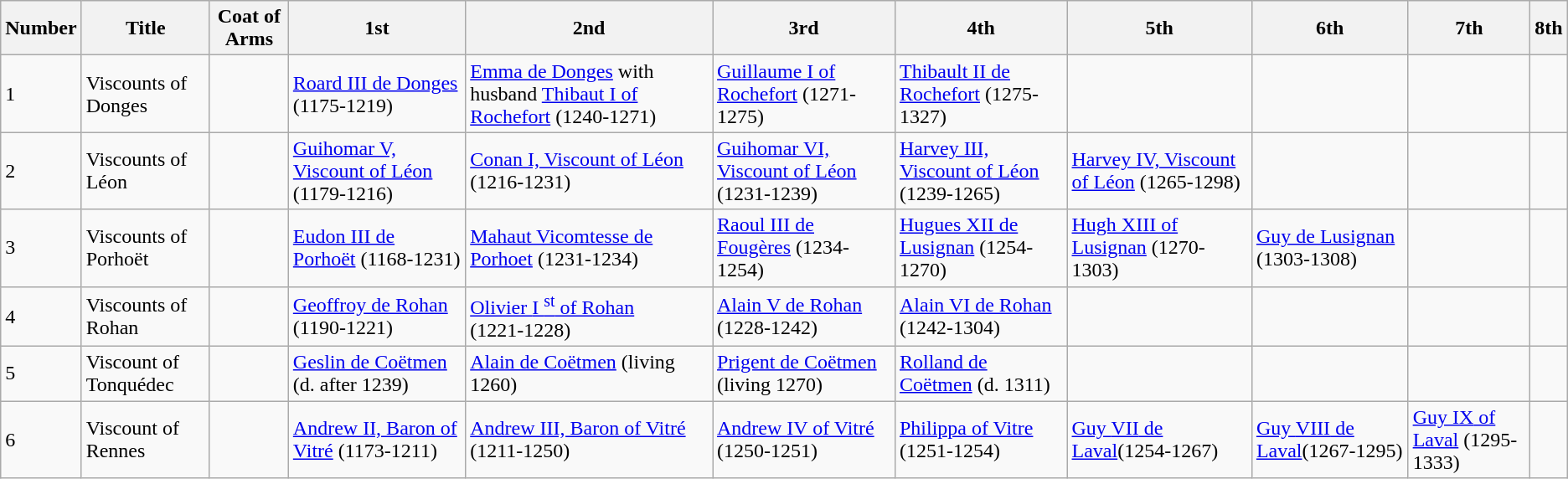<table class="wikitable">
<tr>
<th>Number</th>
<th>Title</th>
<th>Coat of Arms</th>
<th>1st</th>
<th>2nd</th>
<th>3rd</th>
<th>4th</th>
<th>5th</th>
<th>6th</th>
<th>7th</th>
<th>8th</th>
</tr>
<tr>
<td>1</td>
<td>Viscounts of Donges</td>
<td></td>
<td><a href='#'>Roard III de Donges</a> (1175-1219)</td>
<td><a href='#'>Emma de Donges</a> with husband <a href='#'>Thibaut I of Rochefort</a> (1240-1271)</td>
<td><a href='#'>Guillaume I of Rochefort</a> (1271-1275)</td>
<td><a href='#'>Thibault II de Rochefort</a> (1275-1327)</td>
<td></td>
<td></td>
<td></td>
<td></td>
</tr>
<tr>
<td>2</td>
<td>Viscounts of Léon</td>
<td></td>
<td><a href='#'>Guihomar V, Viscount of Léon</a> (1179-1216)</td>
<td><a href='#'>Conan I, Viscount of Léon</a> (1216-1231)</td>
<td><a href='#'>Guihomar VI, Viscount of Léon</a> (1231-1239)</td>
<td><a href='#'>Harvey III, Viscount of Léon</a> (1239-1265)</td>
<td><a href='#'>Harvey IV, Viscount of Léon</a> (1265-1298)</td>
<td></td>
<td></td>
<td></td>
</tr>
<tr>
<td>3</td>
<td>Viscounts of Porhoët</td>
<td></td>
<td><a href='#'>Eudon III de Porhoët</a> (1168-1231)</td>
<td><a href='#'>Mahaut Vicomtesse de Porhoet</a> (1231-1234)</td>
<td><a href='#'>Raoul III de Fougères</a> (1234-1254)</td>
<td><a href='#'>Hugues XII de Lusignan</a> (1254-1270)</td>
<td><a href='#'>Hugh XIII of Lusignan</a> (1270-1303)</td>
<td><a href='#'>Guy de Lusignan</a> (1303-1308)</td>
<td></td>
<td></td>
</tr>
<tr>
<td>4</td>
<td>Viscounts of Rohan</td>
<td></td>
<td><a href='#'>Geoffroy de Rohan</a> (1190-1221)</td>
<td><a href='#'>Olivier <abbr>I <sup>st</sup></abbr> of Rohan</a><br>(1221-1228)</td>
<td><a href='#'>Alain V de Rohan</a> (1228-1242)</td>
<td><a href='#'>Alain VI de Rohan</a> (1242-1304)</td>
<td></td>
<td></td>
<td></td>
<td></td>
</tr>
<tr>
<td>5</td>
<td>Viscount of Tonquédec</td>
<td></td>
<td><a href='#'>Geslin de Coëtmen</a> (d. after 1239)</td>
<td><a href='#'>Alain de Coëtmen</a> (living 1260)</td>
<td><a href='#'>Prigent de Coëtmen</a> (living 1270)</td>
<td><a href='#'>Rolland de Coëtmen</a> (d. 1311)</td>
<td></td>
<td></td>
<td></td>
<td></td>
</tr>
<tr>
<td>6</td>
<td>Viscount of Rennes</td>
<td></td>
<td><a href='#'>Andrew II, Baron of Vitré</a> (1173-1211)</td>
<td><a href='#'>Andrew III, Baron of Vitré</a> (1211-1250)</td>
<td><a href='#'>Andrew IV of Vitré</a> (1250-1251)</td>
<td><a href='#'>Philippa of Vitre</a> (1251-1254)</td>
<td><a href='#'>Guy <abbr>VII</abbr> de Laval</a>(1254-1267)</td>
<td><a href='#'>Guy <abbr>VIII</abbr> de Laval</a>(1267-1295)</td>
<td><a href='#'>Guy <abbr>IX</abbr> of Laval</a> (1295-1333)</td>
<td></td>
</tr>
</table>
